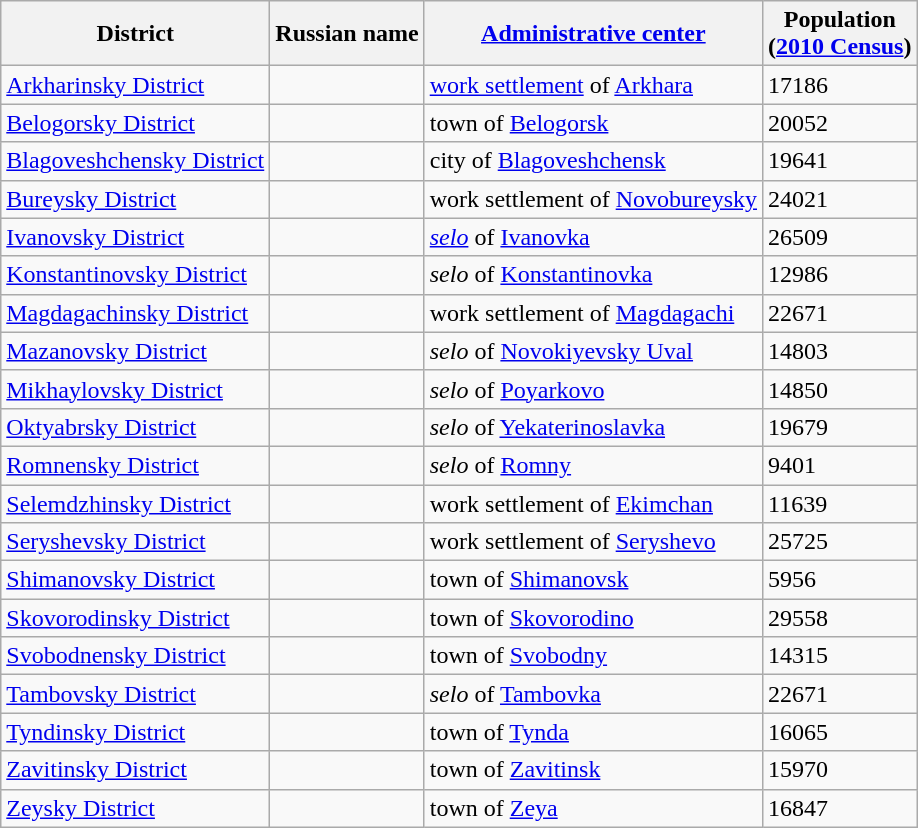<table class="wikitable sortable">
<tr>
<th>District</th>
<th>Russian name</th>
<th><a href='#'>Administrative center</a></th>
<th>Population<br>(<a href='#'>2010 Census</a>)</th>
</tr>
<tr>
<td><a href='#'>Arkharinsky District</a></td>
<td></td>
<td><a href='#'>work settlement</a> of <a href='#'>Arkhara</a></td>
<td>17186</td>
</tr>
<tr>
<td><a href='#'>Belogorsky District</a></td>
<td></td>
<td>town of <a href='#'>Belogorsk</a></td>
<td>20052</td>
</tr>
<tr>
<td><a href='#'>Blagoveshchensky District</a></td>
<td></td>
<td>city of <a href='#'>Blagoveshchensk</a></td>
<td>19641</td>
</tr>
<tr>
<td><a href='#'>Bureysky District</a></td>
<td></td>
<td>work settlement of <a href='#'>Novobureysky</a></td>
<td>24021</td>
</tr>
<tr>
<td><a href='#'>Ivanovsky District</a></td>
<td></td>
<td><em><a href='#'>selo</a></em> of <a href='#'>Ivanovka</a></td>
<td>26509</td>
</tr>
<tr>
<td><a href='#'>Konstantinovsky District</a></td>
<td></td>
<td><em>selo</em> of <a href='#'>Konstantinovka</a></td>
<td>12986</td>
</tr>
<tr>
<td><a href='#'>Magdagachinsky District</a></td>
<td></td>
<td>work settlement of <a href='#'>Magdagachi</a></td>
<td>22671</td>
</tr>
<tr>
<td><a href='#'>Mazanovsky District</a></td>
<td></td>
<td><em>selo</em> of <a href='#'>Novokiyevsky Uval</a></td>
<td>14803</td>
</tr>
<tr>
<td><a href='#'>Mikhaylovsky District</a></td>
<td></td>
<td><em>selo</em> of <a href='#'>Poyarkovo</a></td>
<td>14850</td>
</tr>
<tr>
<td><a href='#'>Oktyabrsky District</a></td>
<td></td>
<td><em>selo</em> of <a href='#'>Yekaterinoslavka</a></td>
<td>19679</td>
</tr>
<tr>
<td><a href='#'>Romnensky District</a></td>
<td></td>
<td><em>selo</em> of <a href='#'>Romny</a></td>
<td>9401</td>
</tr>
<tr>
<td><a href='#'>Selemdzhinsky District</a></td>
<td></td>
<td>work settlement of <a href='#'>Ekimchan</a></td>
<td>11639</td>
</tr>
<tr>
<td><a href='#'>Seryshevsky District</a></td>
<td></td>
<td>work settlement of <a href='#'>Seryshevo</a></td>
<td>25725</td>
</tr>
<tr>
<td><a href='#'>Shimanovsky District</a></td>
<td></td>
<td>town of <a href='#'>Shimanovsk</a></td>
<td>5956</td>
</tr>
<tr>
<td><a href='#'>Skovorodinsky District</a></td>
<td></td>
<td>town of <a href='#'>Skovorodino</a></td>
<td>29558</td>
</tr>
<tr>
<td><a href='#'>Svobodnensky District</a></td>
<td></td>
<td>town of <a href='#'>Svobodny</a></td>
<td>14315</td>
</tr>
<tr>
<td><a href='#'>Tambovsky District</a></td>
<td></td>
<td><em>selo</em> of <a href='#'>Tambovka</a></td>
<td>22671</td>
</tr>
<tr>
<td><a href='#'>Tyndinsky District</a></td>
<td></td>
<td>town of <a href='#'>Tynda</a></td>
<td>16065</td>
</tr>
<tr>
<td><a href='#'>Zavitinsky District</a></td>
<td></td>
<td>town of <a href='#'>Zavitinsk</a></td>
<td>15970</td>
</tr>
<tr>
<td><a href='#'>Zeysky District</a></td>
<td></td>
<td>town of <a href='#'>Zeya</a></td>
<td>16847</td>
</tr>
</table>
